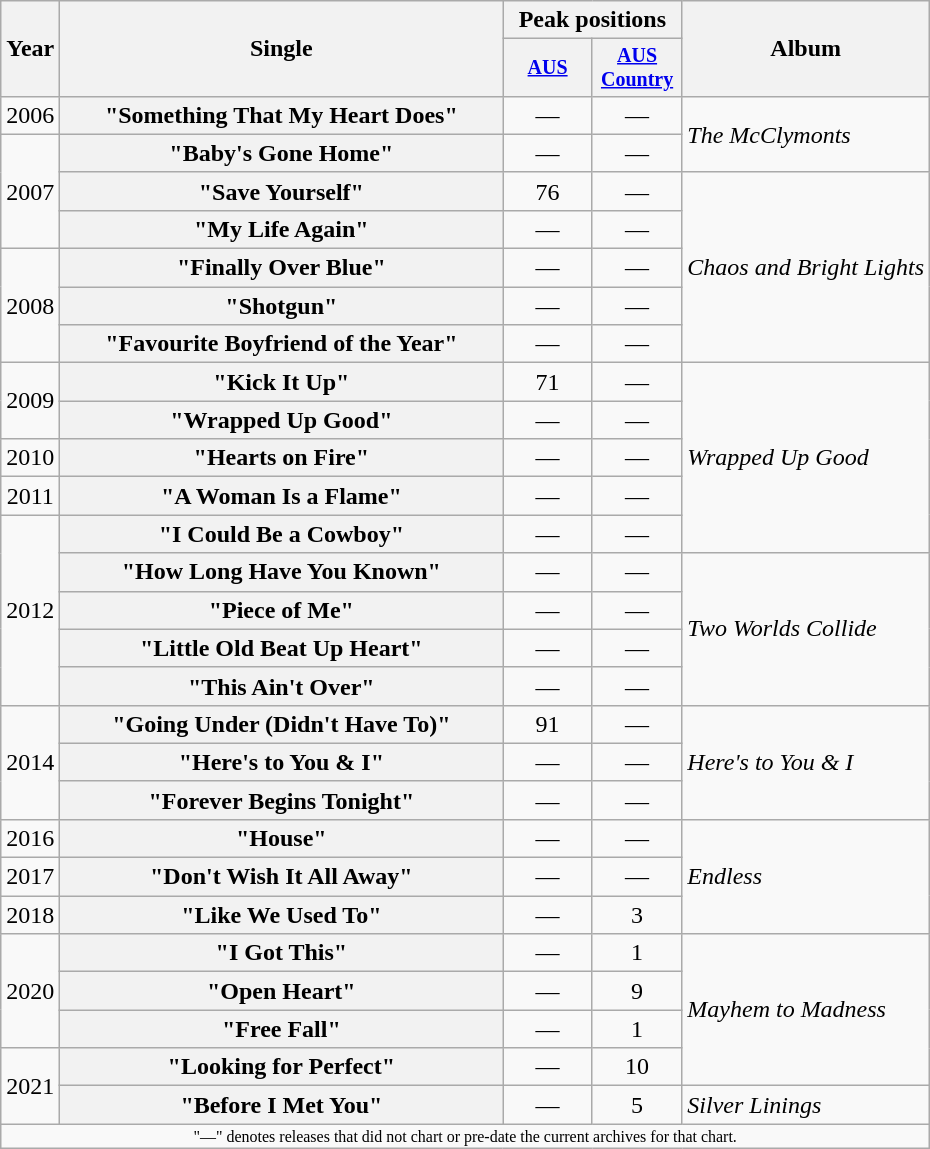<table class="wikitable plainrowheaders" style="text-align:center;">
<tr>
<th rowspan="2">Year</th>
<th rowspan="2" style="width:18em;">Single</th>
<th colspan="2">Peak positions</th>
<th rowspan="2">Album</th>
</tr>
<tr style="font-size:smaller;">
<th style="width:4em;"><a href='#'>AUS</a><br></th>
<th style="width:4em;"><a href='#'>AUS Country</a><br></th>
</tr>
<tr>
<td>2006</td>
<th scope="row">"Something That My Heart Does"</th>
<td>—</td>
<td>—</td>
<td style="text-align:left;" rowspan="2"><em>The McClymonts</em></td>
</tr>
<tr>
<td rowspan="3">2007</td>
<th scope="row">"Baby's Gone Home"</th>
<td>—</td>
<td>—</td>
</tr>
<tr>
<th scope="row">"Save Yourself"</th>
<td>76</td>
<td>—</td>
<td style="text-align:left;" rowspan="5"><em>Chaos and Bright Lights</em></td>
</tr>
<tr>
<th scope="row">"My Life Again"</th>
<td>—</td>
<td>—</td>
</tr>
<tr>
<td rowspan="3">2008</td>
<th scope="row">"Finally Over Blue"</th>
<td>—</td>
<td>—</td>
</tr>
<tr>
<th scope="row">"Shotgun"</th>
<td>—</td>
<td>—</td>
</tr>
<tr>
<th scope="row">"Favourite Boyfriend of the Year"</th>
<td>—</td>
<td>—</td>
</tr>
<tr>
<td rowspan="2">2009</td>
<th scope="row">"Kick It Up"</th>
<td>71</td>
<td>—</td>
<td style="text-align:left;" rowspan="5"><em>Wrapped Up Good</em></td>
</tr>
<tr>
<th scope="row">"Wrapped Up Good"</th>
<td>—</td>
<td>—</td>
</tr>
<tr>
<td>2010</td>
<th scope="row">"Hearts on Fire"</th>
<td>—</td>
<td>—</td>
</tr>
<tr>
<td>2011</td>
<th scope="row">"A Woman Is a Flame"</th>
<td>—</td>
<td>—</td>
</tr>
<tr>
<td rowspan="5">2012</td>
<th scope="row">"I Could Be a Cowboy"</th>
<td>—</td>
<td>—</td>
</tr>
<tr>
<th scope="row">"How Long Have You Known"</th>
<td>—</td>
<td>—</td>
<td style="text-align:left;" rowspan="4"><em>Two Worlds Collide</em></td>
</tr>
<tr>
<th scope="row">"Piece of Me"</th>
<td>—</td>
<td>—</td>
</tr>
<tr>
<th scope="row">"Little Old Beat Up Heart"</th>
<td>—</td>
<td>—</td>
</tr>
<tr>
<th scope="row">"This Ain't Over"</th>
<td>—</td>
<td>—</td>
</tr>
<tr>
<td rowspan="3">2014</td>
<th scope="row">"Going Under (Didn't Have To)"</th>
<td>91</td>
<td>—</td>
<td style="text-align:left;" rowspan="3"><em>Here's to You & I</em></td>
</tr>
<tr>
<th scope="row">"Here's to You & I"</th>
<td>—</td>
<td>—</td>
</tr>
<tr>
<th scope="row">"Forever Begins Tonight"</th>
<td>—</td>
<td>—</td>
</tr>
<tr>
<td>2016</td>
<th scope="row">"House"</th>
<td>—</td>
<td>—</td>
<td style="text-align:left;" rowspan="3"><em>Endless</em></td>
</tr>
<tr>
<td>2017</td>
<th scope="row">"Don't Wish It All Away"</th>
<td>—</td>
<td>—</td>
</tr>
<tr>
<td>2018</td>
<th scope="row">"Like We Used To"</th>
<td>—</td>
<td>3</td>
</tr>
<tr>
<td rowspan="3">2020</td>
<th scope="row">"I Got This"</th>
<td>—</td>
<td>1</td>
<td style="text-align:left;" rowspan="4"><em>Mayhem to Madness</em></td>
</tr>
<tr>
<th scope="row">"Open Heart"</th>
<td>—</td>
<td>9</td>
</tr>
<tr>
<th scope="row">"Free Fall"</th>
<td>—</td>
<td>1</td>
</tr>
<tr>
<td rowspan="2">2021</td>
<th scope="row">"Looking for Perfect"</th>
<td>—</td>
<td>10</td>
</tr>
<tr>
<th scope="row">"Before I Met You" </th>
<td>—</td>
<td>5</td>
<td style="text-align:left;"><em>Silver Linings</em></td>
</tr>
<tr>
<td colspan="6" style="font-size:8pt">"—" denotes releases that did not chart or pre-date the current archives for that chart.</td>
</tr>
</table>
